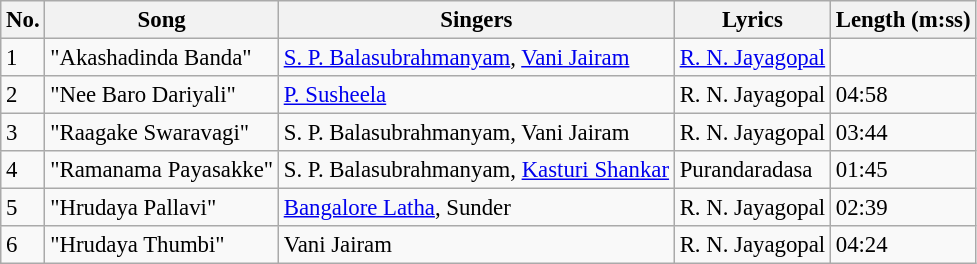<table class="wikitable" style="font-size:95%;">
<tr>
<th>No.</th>
<th>Song</th>
<th>Singers</th>
<th>Lyrics</th>
<th>Length (m:ss)</th>
</tr>
<tr>
<td>1</td>
<td>"Akashadinda Banda"</td>
<td><a href='#'>S. P. Balasubrahmanyam</a>, <a href='#'>Vani Jairam</a></td>
<td><a href='#'>R. N. Jayagopal</a></td>
<td></td>
</tr>
<tr>
<td>2</td>
<td>"Nee Baro Dariyali"</td>
<td><a href='#'>P. Susheela</a></td>
<td>R. N. Jayagopal</td>
<td>04:58</td>
</tr>
<tr>
<td>3</td>
<td>"Raagake Swaravagi"</td>
<td>S. P. Balasubrahmanyam, Vani Jairam</td>
<td>R. N. Jayagopal</td>
<td>03:44</td>
</tr>
<tr>
<td>4</td>
<td>"Ramanama Payasakke"</td>
<td>S. P. Balasubrahmanyam, <a href='#'>Kasturi Shankar</a></td>
<td>Purandaradasa</td>
<td>01:45</td>
</tr>
<tr>
<td>5</td>
<td>"Hrudaya Pallavi"</td>
<td><a href='#'>Bangalore Latha</a>, Sunder</td>
<td>R. N. Jayagopal</td>
<td>02:39</td>
</tr>
<tr>
<td>6</td>
<td>"Hrudaya Thumbi"</td>
<td>Vani Jairam</td>
<td>R. N. Jayagopal</td>
<td>04:24</td>
</tr>
</table>
